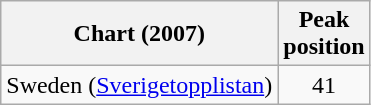<table class="wikitable">
<tr>
<th>Chart (2007)</th>
<th>Peak<br>position</th>
</tr>
<tr>
<td>Sweden (<a href='#'>Sverigetopplistan</a>)</td>
<td align="center">41</td>
</tr>
</table>
